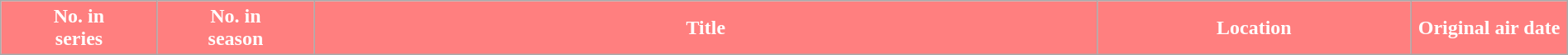<table class="wikitable plainrowheaders" style="width:100%;">
<tr>
<th style="width:10%; background:#ff7f7f; color:#fff;">No. in<br>series </th>
<th style="width:10%; background:#ff7f7f; color:#fff;">No. in<br>season </th>
<th style="width:50%; background:#ff7f7f; color:#fff;">Title</th>
<th style="width:20%; background:#ff7f7f; color:#fff;">Location</th>
<th style="width:20%; background:#ff7f7f; color:#fff;">Original air date<br></th>
</tr>
</table>
